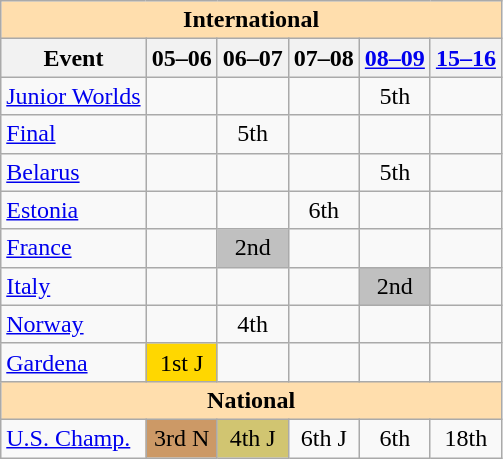<table class="wikitable" style="text-align:center">
<tr>
<th colspan="6" style="background-color: #ffdead; " align="center">International</th>
</tr>
<tr>
<th>Event</th>
<th>05–06</th>
<th>06–07</th>
<th>07–08</th>
<th><a href='#'>08–09</a></th>
<th><a href='#'>15–16</a></th>
</tr>
<tr>
<td align=left><a href='#'>Junior Worlds</a></td>
<td></td>
<td></td>
<td></td>
<td>5th</td>
<td></td>
</tr>
<tr>
<td align=left> <a href='#'>Final</a></td>
<td></td>
<td>5th</td>
<td></td>
<td></td>
<td></td>
</tr>
<tr>
<td align=left> <a href='#'>Belarus</a></td>
<td></td>
<td></td>
<td></td>
<td>5th</td>
<td></td>
</tr>
<tr>
<td align=left> <a href='#'>Estonia</a></td>
<td></td>
<td></td>
<td>6th</td>
<td></td>
<td></td>
</tr>
<tr>
<td align=left> <a href='#'>France</a></td>
<td></td>
<td bgcolor=silver>2nd</td>
<td></td>
<td></td>
<td></td>
</tr>
<tr>
<td align=left> <a href='#'>Italy</a></td>
<td></td>
<td></td>
<td></td>
<td bgcolor=silver>2nd</td>
<td></td>
</tr>
<tr>
<td align=left> <a href='#'>Norway</a></td>
<td></td>
<td>4th</td>
<td></td>
<td></td>
<td></td>
</tr>
<tr>
<td align=left><a href='#'>Gardena</a></td>
<td bgcolor="gold">1st J</td>
<td></td>
<td></td>
<td></td>
<td></td>
</tr>
<tr>
<th colspan="6" style="background-color: #ffdead; " align="center">National</th>
</tr>
<tr>
<td align=left><a href='#'>U.S. Champ.</a></td>
<td bgcolor="cc9966">3rd N</td>
<td bgcolor=d1c571>4th J</td>
<td>6th J</td>
<td>6th</td>
<td>18th</td>
</tr>
</table>
